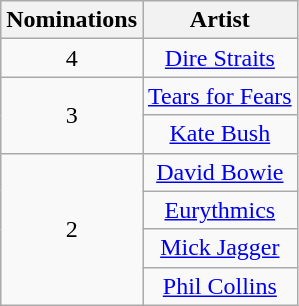<table class="wikitable" rowspan="3" style="text-align:center;">
<tr>
<th scope="col" style="width:55px;">Nominations</th>
<th scope="col" style="text-align:center;">Artist</th>
</tr>
<tr>
<td>4</td>
<td><a href='#'>Dire Straits</a></td>
</tr>
<tr>
<td rowspan="2">3</td>
<td><a href='#'>Tears for Fears</a></td>
</tr>
<tr>
<td><a href='#'>Kate Bush</a></td>
</tr>
<tr>
<td rowspan="4">2</td>
<td><a href='#'>David Bowie</a></td>
</tr>
<tr>
<td><a href='#'>Eurythmics</a></td>
</tr>
<tr>
<td><a href='#'>Mick Jagger</a></td>
</tr>
<tr>
<td><a href='#'>Phil Collins</a></td>
</tr>
</table>
